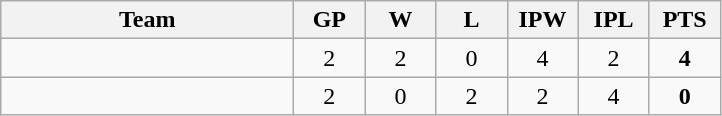<table class="wikitable" style="text-align: center">
<tr>
<th style="width: 188px">Team</th>
<th style="width: 40px">GP</th>
<th style="width: 40px">W</th>
<th style="width: 40px">L</th>
<th style="width: 40px">IPW</th>
<th style="width: 40px">IPL</th>
<th style="width: 40px">PTS</th>
</tr>
<tr>
<td style="text-align: left"></td>
<td>2</td>
<td>2</td>
<td>0</td>
<td>4</td>
<td>2</td>
<td><strong>4</strong></td>
</tr>
<tr>
<td style="text-align: left"></td>
<td>2</td>
<td>0</td>
<td>2</td>
<td>2</td>
<td>4</td>
<td><strong>0</strong></td>
</tr>
</table>
